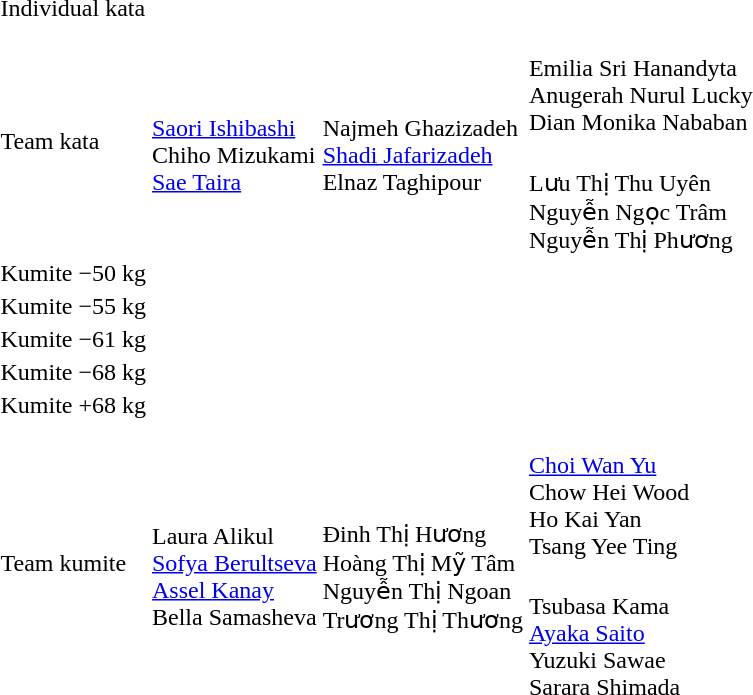<table>
<tr>
<td rowspan=2>Individual kata</td>
<td rowspan=2></td>
<td rowspan=2></td>
<td></td>
</tr>
<tr>
<td></td>
</tr>
<tr>
<td rowspan=2>Team kata</td>
<td rowspan=2><br><a href='#'>Saori Ishibashi</a><br>Chiho Mizukami<br><a href='#'>Sae Taira</a></td>
<td rowspan=2><br>Najmeh Ghazizadeh<br><a href='#'>Shadi Jafarizadeh</a><br>Elnaz Taghipour</td>
<td><br>Emilia Sri Hanandyta<br>Anugerah Nurul Lucky<br>Dian Monika Nababan</td>
</tr>
<tr>
<td><br>Lưu Thị Thu Uyên<br>Nguyễn Ngọc Trâm<br>Nguyễn Thị Phương</td>
</tr>
<tr>
<td rowspan=2>Kumite −50 kg</td>
<td rowspan=2></td>
<td rowspan=2></td>
<td></td>
</tr>
<tr>
<td></td>
</tr>
<tr>
<td rowspan=2>Kumite −55 kg</td>
<td rowspan=2></td>
<td rowspan=2></td>
<td></td>
</tr>
<tr>
<td></td>
</tr>
<tr>
<td rowspan=2>Kumite −61 kg</td>
<td rowspan=2></td>
<td rowspan=2></td>
<td></td>
</tr>
<tr>
<td></td>
</tr>
<tr>
<td rowspan=2>Kumite −68 kg</td>
<td rowspan=2></td>
<td rowspan=2></td>
<td></td>
</tr>
<tr>
<td></td>
</tr>
<tr>
<td rowspan=2>Kumite +68 kg</td>
<td rowspan=2></td>
<td rowspan=2></td>
<td></td>
</tr>
<tr>
<td></td>
</tr>
<tr>
<td rowspan=2>Team kumite</td>
<td rowspan=2><br>Laura Alikul<br><a href='#'>Sofya Berultseva</a><br><a href='#'>Assel Kanay</a><br>Bella Samasheva</td>
<td rowspan=2><br>Đinh Thị Hương<br>Hoàng Thị Mỹ Tâm<br>Nguyễn Thị Ngoan<br>Trương Thị Thương</td>
<td><br><a href='#'>Choi Wan Yu</a><br>Chow Hei Wood<br>Ho Kai Yan<br>Tsang Yee Ting</td>
</tr>
<tr>
<td><br>Tsubasa Kama<br><a href='#'>Ayaka Saito</a><br>Yuzuki Sawae<br>Sarara Shimada</td>
</tr>
</table>
